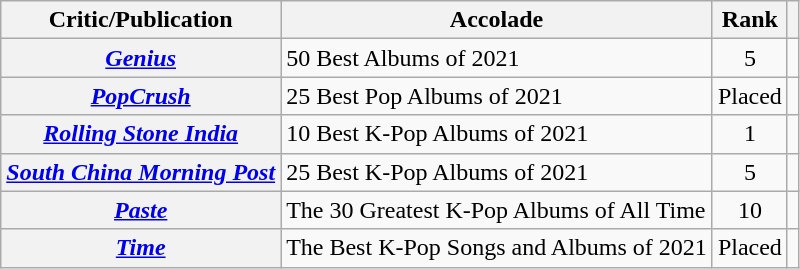<table class="wikitable plainrowheaders">
<tr>
<th scope="col">Critic/Publication</th>
<th scope="col">Accolade</th>
<th scope="col">Rank</th>
<th scope="col" class="unsortable"></th>
</tr>
<tr>
<th scope="row"><em><a href='#'>Genius</a></em></th>
<td>50 Best Albums of 2021</td>
<td style="text-align:center;">5</td>
<td style="text-align:center;"></td>
</tr>
<tr>
<th scope="row"><em><a href='#'>PopCrush</a></em></th>
<td>25 Best Pop Albums of 2021</td>
<td style="text-align:center;">Placed</td>
<td style="text-align:center;"></td>
</tr>
<tr>
<th scope="row"><em><a href='#'>Rolling Stone India</a></em></th>
<td>10 Best K-Pop Albums of 2021</td>
<td style="text-align:center;">1</td>
<td style="text-align:center;"></td>
</tr>
<tr>
<th scope="row"><em><a href='#'>South China Morning Post</a></em></th>
<td>25 Best K-Pop Albums of 2021</td>
<td style="text-align:center;">5</td>
<td style="text-align:center;"></td>
</tr>
<tr>
<th scope="row"><em><a href='#'>Paste</a></em></th>
<td>The 30 Greatest K-Pop Albums of All Time</td>
<td style="text-align:center;">10</td>
<td style="text-align:center;"></td>
</tr>
<tr>
<th scope="row"><em><a href='#'>Time</a></em></th>
<td>The Best K-Pop Songs and Albums of 2021</td>
<td style="text-align:center;">Placed</td>
<td style="text-align:center;"></td>
</tr>
</table>
